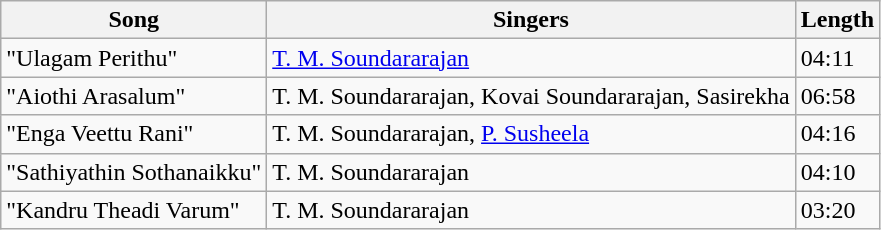<table class="wikitable">
<tr>
<th>Song</th>
<th>Singers</th>
<th>Length</th>
</tr>
<tr>
<td>"Ulagam Perithu"</td>
<td><a href='#'>T. M. Soundararajan</a></td>
<td>04:11</td>
</tr>
<tr>
<td>"Aiothi Arasalum"</td>
<td>T. M. Soundararajan, Kovai Soundararajan, Sasirekha</td>
<td>06:58</td>
</tr>
<tr>
<td>"Enga Veettu Rani"</td>
<td>T. M. Soundararajan, <a href='#'>P. Susheela</a></td>
<td>04:16</td>
</tr>
<tr>
<td>"Sathiyathin Sothanaikku"</td>
<td>T. M. Soundararajan</td>
<td>04:10</td>
</tr>
<tr>
<td>"Kandru Theadi Varum"</td>
<td>T. M. Soundararajan</td>
<td>03:20</td>
</tr>
</table>
